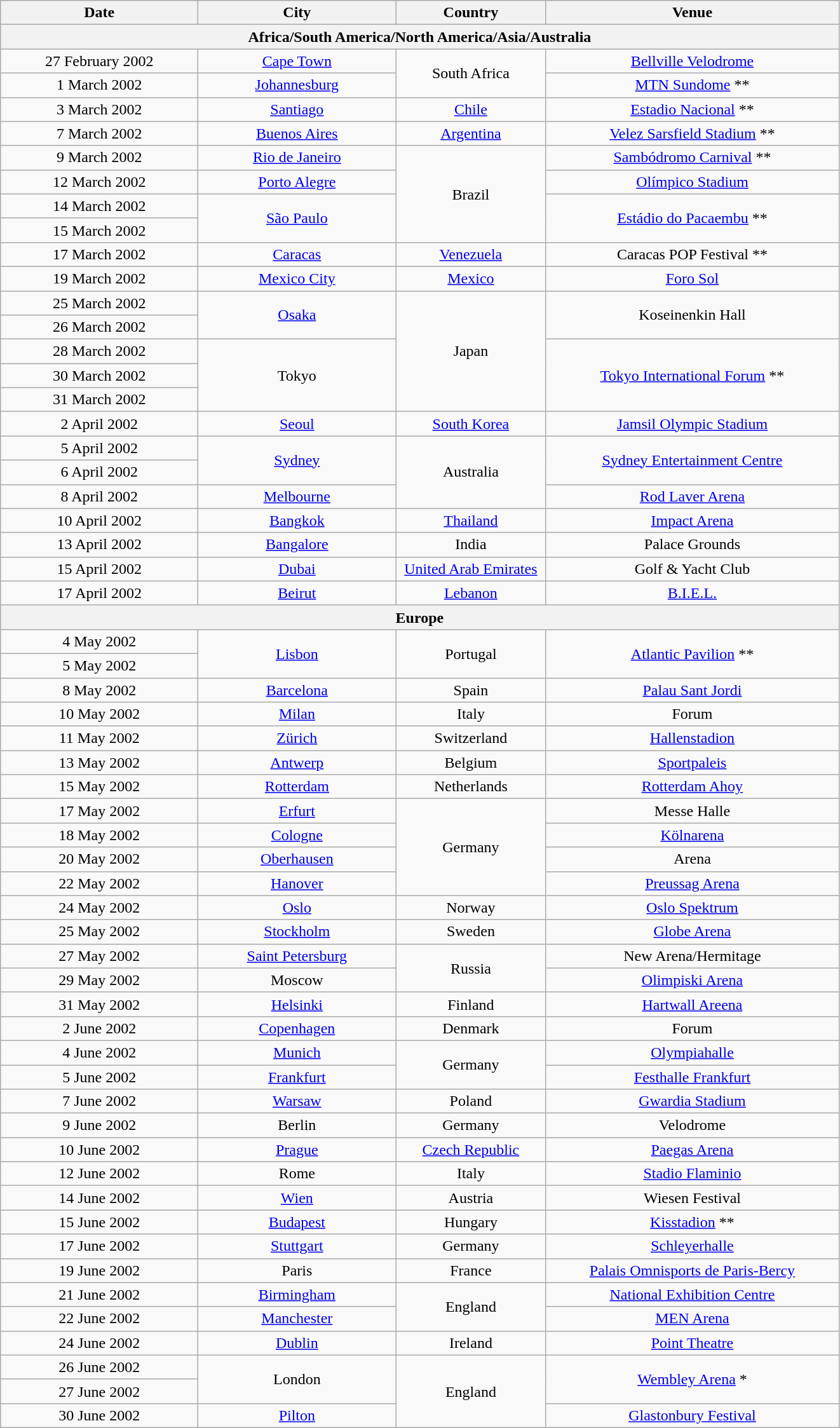<table class="wikitable" style="text-align:center">
<tr>
<th style="width:200px;">Date</th>
<th style="width:200px;">City</th>
<th style="width:150px;">Country</th>
<th style="width:300px;">Venue</th>
</tr>
<tr>
<th colspan="4">Africa/South America/North America/Asia/Australia</th>
</tr>
<tr>
<td>27 February 2002</td>
<td><a href='#'>Cape Town</a></td>
<td rowspan=2>South Africa</td>
<td><a href='#'>Bellville Velodrome</a></td>
</tr>
<tr>
<td>1 March 2002</td>
<td><a href='#'>Johannesburg</a></td>
<td><a href='#'>MTN Sundome</a> **</td>
</tr>
<tr>
<td>3 March 2002</td>
<td><a href='#'>Santiago</a></td>
<td><a href='#'>Chile</a></td>
<td><a href='#'>Estadio Nacional</a> **</td>
</tr>
<tr>
<td>7 March 2002</td>
<td><a href='#'>Buenos Aires</a></td>
<td><a href='#'>Argentina</a></td>
<td><a href='#'>Velez Sarsfield Stadium</a> **</td>
</tr>
<tr>
<td>9 March 2002</td>
<td><a href='#'>Rio de Janeiro</a></td>
<td rowspan="4">Brazil</td>
<td><a href='#'>Sambódromo Carnival</a> **</td>
</tr>
<tr>
<td>12 March 2002</td>
<td><a href='#'>Porto Alegre</a></td>
<td><a href='#'>Olímpico Stadium</a></td>
</tr>
<tr>
<td>14 March 2002</td>
<td rowspan=2><a href='#'>São Paulo</a></td>
<td rowspan=2><a href='#'>Estádio do Pacaembu</a> **</td>
</tr>
<tr>
<td>15 March 2002</td>
</tr>
<tr>
<td>17 March 2002</td>
<td><a href='#'>Caracas</a></td>
<td><a href='#'>Venezuela</a></td>
<td>Caracas POP Festival **</td>
</tr>
<tr>
<td>19 March 2002</td>
<td><a href='#'>Mexico City</a></td>
<td><a href='#'>Mexico</a></td>
<td><a href='#'>Foro Sol</a></td>
</tr>
<tr>
<td>25 March 2002</td>
<td rowspan=2><a href='#'>Osaka</a></td>
<td rowspan="5">Japan</td>
<td rowspan=2>Koseinenkin Hall</td>
</tr>
<tr>
<td>26 March 2002</td>
</tr>
<tr>
<td>28 March 2002</td>
<td rowspan=3>Tokyo</td>
<td rowspan=3><a href='#'>Tokyo International Forum</a> **</td>
</tr>
<tr>
<td>30 March 2002</td>
</tr>
<tr>
<td>31 March 2002</td>
</tr>
<tr>
<td>2 April 2002</td>
<td><a href='#'>Seoul</a></td>
<td><a href='#'>South Korea</a></td>
<td><a href='#'>Jamsil Olympic Stadium</a></td>
</tr>
<tr>
<td>5 April 2002</td>
<td rowspan=2><a href='#'>Sydney</a></td>
<td rowspan=3>Australia</td>
<td rowspan=2><a href='#'>Sydney Entertainment Centre</a></td>
</tr>
<tr>
<td>6 April 2002</td>
</tr>
<tr>
<td>8 April 2002</td>
<td><a href='#'>Melbourne</a></td>
<td><a href='#'>Rod Laver Arena</a></td>
</tr>
<tr>
<td>10 April 2002</td>
<td><a href='#'>Bangkok</a></td>
<td><a href='#'>Thailand</a></td>
<td><a href='#'>Impact Arena</a></td>
</tr>
<tr>
<td>13 April 2002</td>
<td><a href='#'>Bangalore</a></td>
<td>India</td>
<td>Palace Grounds</td>
</tr>
<tr>
<td>15 April 2002</td>
<td><a href='#'>Dubai</a></td>
<td><a href='#'>United Arab Emirates</a></td>
<td>Golf & Yacht Club</td>
</tr>
<tr>
<td>17 April 2002</td>
<td><a href='#'>Beirut</a></td>
<td><a href='#'>Lebanon</a></td>
<td><a href='#'>B.I.E.L.</a></td>
</tr>
<tr>
<th colspan="4">Europe</th>
</tr>
<tr>
<td>4 May 2002</td>
<td rowspan=2><a href='#'>Lisbon</a></td>
<td rowspan=2>Portugal</td>
<td rowspan=2><a href='#'>Atlantic Pavilion</a> **</td>
</tr>
<tr>
<td>5 May 2002</td>
</tr>
<tr>
<td>8 May 2002</td>
<td><a href='#'>Barcelona</a></td>
<td>Spain</td>
<td><a href='#'>Palau Sant Jordi</a></td>
</tr>
<tr>
<td>10 May 2002</td>
<td><a href='#'>Milan</a></td>
<td>Italy</td>
<td>Forum</td>
</tr>
<tr>
<td>11 May 2002</td>
<td><a href='#'>Zürich</a></td>
<td>Switzerland</td>
<td><a href='#'>Hallenstadion</a></td>
</tr>
<tr>
<td>13 May 2002</td>
<td><a href='#'>Antwerp</a></td>
<td>Belgium</td>
<td><a href='#'>Sportpaleis</a></td>
</tr>
<tr>
<td>15 May 2002</td>
<td><a href='#'>Rotterdam</a></td>
<td>Netherlands</td>
<td><a href='#'>Rotterdam Ahoy</a></td>
</tr>
<tr>
<td>17 May 2002</td>
<td><a href='#'>Erfurt</a></td>
<td rowspan="4">Germany</td>
<td>Messe Halle</td>
</tr>
<tr>
<td>18 May 2002</td>
<td><a href='#'>Cologne</a></td>
<td><a href='#'>Kölnarena</a></td>
</tr>
<tr>
<td>20 May 2002</td>
<td><a href='#'>Oberhausen</a></td>
<td>Arena</td>
</tr>
<tr>
<td>22 May 2002</td>
<td><a href='#'>Hanover</a></td>
<td><a href='#'>Preussag Arena</a></td>
</tr>
<tr>
<td>24 May 2002</td>
<td><a href='#'>Oslo</a></td>
<td>Norway</td>
<td><a href='#'>Oslo Spektrum</a></td>
</tr>
<tr>
<td>25 May 2002</td>
<td><a href='#'>Stockholm</a></td>
<td>Sweden</td>
<td><a href='#'>Globe Arena</a></td>
</tr>
<tr>
<td>27 May 2002</td>
<td><a href='#'>Saint Petersburg</a></td>
<td rowspan=2>Russia</td>
<td>New Arena/Hermitage</td>
</tr>
<tr>
<td>29 May 2002</td>
<td>Moscow</td>
<td><a href='#'>Olimpiski Arena</a></td>
</tr>
<tr>
<td>31 May 2002</td>
<td><a href='#'>Helsinki</a></td>
<td>Finland</td>
<td><a href='#'>Hartwall Areena</a></td>
</tr>
<tr>
<td>2 June 2002</td>
<td><a href='#'>Copenhagen</a></td>
<td>Denmark</td>
<td>Forum</td>
</tr>
<tr>
<td>4 June 2002</td>
<td><a href='#'>Munich</a></td>
<td rowspan=2>Germany</td>
<td><a href='#'>Olympiahalle</a></td>
</tr>
<tr>
<td>5 June 2002</td>
<td><a href='#'>Frankfurt</a></td>
<td><a href='#'>Festhalle Frankfurt</a></td>
</tr>
<tr>
<td>7 June 2002</td>
<td><a href='#'>Warsaw</a></td>
<td>Poland</td>
<td><a href='#'>Gwardia Stadium</a></td>
</tr>
<tr>
<td>9 June 2002</td>
<td>Berlin</td>
<td>Germany</td>
<td>Velodrome</td>
</tr>
<tr>
<td>10 June 2002</td>
<td><a href='#'>Prague</a></td>
<td><a href='#'>Czech Republic</a></td>
<td><a href='#'>Paegas Arena</a></td>
</tr>
<tr>
<td>12 June 2002</td>
<td>Rome</td>
<td>Italy</td>
<td><a href='#'>Stadio Flaminio</a></td>
</tr>
<tr>
<td>14 June 2002</td>
<td><a href='#'>Wien</a></td>
<td>Austria</td>
<td>Wiesen Festival</td>
</tr>
<tr>
<td>15 June 2002</td>
<td><a href='#'>Budapest</a></td>
<td>Hungary</td>
<td><a href='#'>Kisstadion</a> **</td>
</tr>
<tr>
<td>17 June 2002</td>
<td><a href='#'>Stuttgart</a></td>
<td>Germany</td>
<td><a href='#'>Schleyerhalle</a></td>
</tr>
<tr>
<td>19 June 2002</td>
<td>Paris</td>
<td>France</td>
<td><a href='#'>Palais Omnisports de Paris-Bercy</a></td>
</tr>
<tr>
<td>21 June 2002</td>
<td><a href='#'>Birmingham</a></td>
<td rowspan=2>England</td>
<td><a href='#'>National Exhibition Centre</a></td>
</tr>
<tr>
<td>22 June 2002</td>
<td><a href='#'>Manchester</a></td>
<td><a href='#'>MEN Arena</a></td>
</tr>
<tr>
<td>24 June 2002</td>
<td><a href='#'>Dublin</a></td>
<td>Ireland</td>
<td><a href='#'>Point Theatre</a></td>
</tr>
<tr>
<td>26 June 2002</td>
<td rowspan=2>London</td>
<td rowspan=3>England</td>
<td rowspan=2><a href='#'>Wembley Arena</a> *</td>
</tr>
<tr>
<td>27 June 2002</td>
</tr>
<tr>
<td>30 June 2002</td>
<td><a href='#'>Pilton</a></td>
<td><a href='#'>Glastonbury Festival</a></td>
</tr>
</table>
